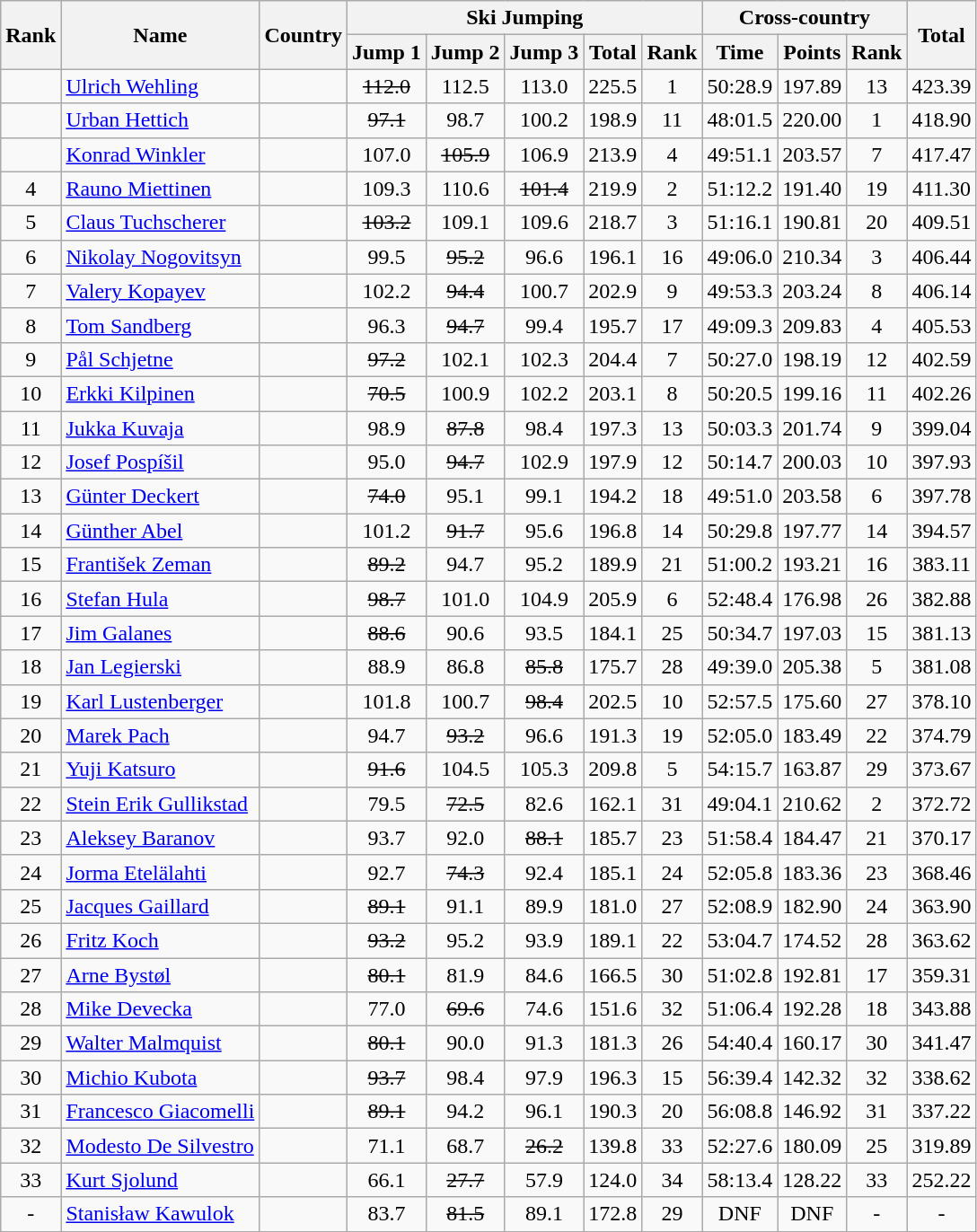<table class="wikitable sortable" style="text-align:center">
<tr>
<th rowspan=2>Rank</th>
<th rowspan=2>Name</th>
<th rowspan=2>Country</th>
<th colspan=5>Ski Jumping</th>
<th colspan=3>Cross-country</th>
<th rowspan=2>Total</th>
</tr>
<tr>
<th>Jump 1</th>
<th>Jump 2</th>
<th>Jump 3</th>
<th>Total</th>
<th>Rank</th>
<th>Time</th>
<th>Points</th>
<th>Rank</th>
</tr>
<tr>
<td></td>
<td align=left><a href='#'>Ulrich Wehling</a></td>
<td align=left></td>
<td><s>112.0</s></td>
<td>112.5</td>
<td>113.0</td>
<td>225.5</td>
<td>1</td>
<td>50:28.9</td>
<td>197.89</td>
<td>13</td>
<td>423.39</td>
</tr>
<tr>
<td></td>
<td align=left><a href='#'>Urban Hettich</a></td>
<td align=left></td>
<td><s>97.1</s></td>
<td>98.7</td>
<td>100.2</td>
<td>198.9</td>
<td>11</td>
<td>48:01.5</td>
<td>220.00</td>
<td>1</td>
<td>418.90</td>
</tr>
<tr>
<td></td>
<td align=left><a href='#'>Konrad Winkler</a></td>
<td align=left></td>
<td>107.0</td>
<td><s>105.9</s></td>
<td>106.9</td>
<td>213.9</td>
<td>4</td>
<td>49:51.1</td>
<td>203.57</td>
<td>7</td>
<td>417.47</td>
</tr>
<tr>
<td>4</td>
<td align=left><a href='#'>Rauno Miettinen</a></td>
<td align=left></td>
<td>109.3</td>
<td>110.6</td>
<td><s>101.4</s></td>
<td>219.9</td>
<td>2</td>
<td>51:12.2</td>
<td>191.40</td>
<td>19</td>
<td>411.30</td>
</tr>
<tr>
<td>5</td>
<td align=left><a href='#'>Claus Tuchscherer</a></td>
<td align=left></td>
<td><s>103.2</s></td>
<td>109.1</td>
<td>109.6</td>
<td>218.7</td>
<td>3</td>
<td>51:16.1</td>
<td>190.81</td>
<td>20</td>
<td>409.51</td>
</tr>
<tr>
<td>6</td>
<td align=left><a href='#'>Nikolay Nogovitsyn</a></td>
<td align=left></td>
<td>99.5</td>
<td><s>95.2</s></td>
<td>96.6</td>
<td>196.1</td>
<td>16</td>
<td>49:06.0</td>
<td>210.34</td>
<td>3</td>
<td>406.44</td>
</tr>
<tr>
<td>7</td>
<td align=left><a href='#'>Valery Kopayev</a></td>
<td align=left></td>
<td>102.2</td>
<td><s>94.4</s></td>
<td>100.7</td>
<td>202.9</td>
<td>9</td>
<td>49:53.3</td>
<td>203.24</td>
<td>8</td>
<td>406.14</td>
</tr>
<tr>
<td>8</td>
<td align=left><a href='#'>Tom Sandberg</a></td>
<td align=left></td>
<td>96.3</td>
<td><s>94.7</s></td>
<td>99.4</td>
<td>195.7</td>
<td>17</td>
<td>49:09.3</td>
<td>209.83</td>
<td>4</td>
<td>405.53</td>
</tr>
<tr>
<td>9</td>
<td align=left><a href='#'>Pål Schjetne</a></td>
<td align=left></td>
<td><s>97.2</s></td>
<td>102.1</td>
<td>102.3</td>
<td>204.4</td>
<td>7</td>
<td>50:27.0</td>
<td>198.19</td>
<td>12</td>
<td>402.59</td>
</tr>
<tr>
<td>10</td>
<td align=left><a href='#'>Erkki Kilpinen</a></td>
<td align=left></td>
<td><s>70.5</s></td>
<td>100.9</td>
<td>102.2</td>
<td>203.1</td>
<td>8</td>
<td>50:20.5</td>
<td>199.16</td>
<td>11</td>
<td>402.26</td>
</tr>
<tr>
<td>11</td>
<td align=left><a href='#'>Jukka Kuvaja</a></td>
<td align=left></td>
<td>98.9</td>
<td><s>87.8</s></td>
<td>98.4</td>
<td>197.3</td>
<td>13</td>
<td>50:03.3</td>
<td>201.74</td>
<td>9</td>
<td>399.04</td>
</tr>
<tr>
<td>12</td>
<td align=left><a href='#'>Josef Pospíšil</a></td>
<td align=left></td>
<td>95.0</td>
<td><s>94.7</s></td>
<td>102.9</td>
<td>197.9</td>
<td>12</td>
<td>50:14.7</td>
<td>200.03</td>
<td>10</td>
<td>397.93</td>
</tr>
<tr>
<td>13</td>
<td align=left><a href='#'>Günter Deckert</a></td>
<td align=left></td>
<td><s>74.0</s></td>
<td>95.1</td>
<td>99.1</td>
<td>194.2</td>
<td>18</td>
<td>49:51.0</td>
<td>203.58</td>
<td>6</td>
<td>397.78</td>
</tr>
<tr>
<td>14</td>
<td align=left><a href='#'>Günther Abel</a></td>
<td align=left></td>
<td>101.2</td>
<td><s>91.7</s></td>
<td>95.6</td>
<td>196.8</td>
<td>14</td>
<td>50:29.8</td>
<td>197.77</td>
<td>14</td>
<td>394.57</td>
</tr>
<tr>
<td>15</td>
<td align=left><a href='#'>František Zeman</a></td>
<td align=left></td>
<td><s>89.2</s></td>
<td>94.7</td>
<td>95.2</td>
<td>189.9</td>
<td>21</td>
<td>51:00.2</td>
<td>193.21</td>
<td>16</td>
<td>383.11</td>
</tr>
<tr>
<td>16</td>
<td align=left><a href='#'>Stefan Hula</a></td>
<td align=left></td>
<td><s>98.7</s></td>
<td>101.0</td>
<td>104.9</td>
<td>205.9</td>
<td>6</td>
<td>52:48.4</td>
<td>176.98</td>
<td>26</td>
<td>382.88</td>
</tr>
<tr>
<td>17</td>
<td align=left><a href='#'>Jim Galanes</a></td>
<td align=left></td>
<td><s>88.6</s></td>
<td>90.6</td>
<td>93.5</td>
<td>184.1</td>
<td>25</td>
<td>50:34.7</td>
<td>197.03</td>
<td>15</td>
<td>381.13</td>
</tr>
<tr>
<td>18</td>
<td align=left><a href='#'>Jan Legierski</a></td>
<td align=left></td>
<td>88.9</td>
<td>86.8</td>
<td><s>85.8</s></td>
<td>175.7</td>
<td>28</td>
<td>49:39.0</td>
<td>205.38</td>
<td>5</td>
<td>381.08</td>
</tr>
<tr>
<td>19</td>
<td align=left><a href='#'>Karl Lustenberger</a></td>
<td align=left></td>
<td>101.8</td>
<td>100.7</td>
<td><s>98.4</s></td>
<td>202.5</td>
<td>10</td>
<td>52:57.5</td>
<td>175.60</td>
<td>27</td>
<td>378.10</td>
</tr>
<tr>
<td>20</td>
<td align=left><a href='#'>Marek Pach</a></td>
<td align=left></td>
<td>94.7</td>
<td><s>93.2</s></td>
<td>96.6</td>
<td>191.3</td>
<td>19</td>
<td>52:05.0</td>
<td>183.49</td>
<td>22</td>
<td>374.79</td>
</tr>
<tr>
<td>21</td>
<td align=left><a href='#'>Yuji Katsuro</a></td>
<td align=left></td>
<td><s>91.6</s></td>
<td>104.5</td>
<td>105.3</td>
<td>209.8</td>
<td>5</td>
<td>54:15.7</td>
<td>163.87</td>
<td>29</td>
<td>373.67</td>
</tr>
<tr>
<td>22</td>
<td align=left><a href='#'>Stein Erik Gullikstad</a></td>
<td align=left></td>
<td>79.5</td>
<td><s>72.5</s></td>
<td>82.6</td>
<td>162.1</td>
<td>31</td>
<td>49:04.1</td>
<td>210.62</td>
<td>2</td>
<td>372.72</td>
</tr>
<tr>
<td>23</td>
<td align=left><a href='#'>Aleksey Baranov</a></td>
<td align=left></td>
<td>93.7</td>
<td>92.0</td>
<td><s>88.1</s></td>
<td>185.7</td>
<td>23</td>
<td>51:58.4</td>
<td>184.47</td>
<td>21</td>
<td>370.17</td>
</tr>
<tr>
<td>24</td>
<td align=left><a href='#'>Jorma Etelälahti</a></td>
<td align=left></td>
<td>92.7</td>
<td><s>74.3</s></td>
<td>92.4</td>
<td>185.1</td>
<td>24</td>
<td>52:05.8</td>
<td>183.36</td>
<td>23</td>
<td>368.46</td>
</tr>
<tr>
<td>25</td>
<td align=left><a href='#'>Jacques Gaillard</a></td>
<td align=left></td>
<td><s>89.1</s></td>
<td>91.1</td>
<td>89.9</td>
<td>181.0</td>
<td>27</td>
<td>52:08.9</td>
<td>182.90</td>
<td>24</td>
<td>363.90</td>
</tr>
<tr>
<td>26</td>
<td align=left><a href='#'>Fritz Koch</a></td>
<td align=left></td>
<td><s>93.2</s></td>
<td>95.2</td>
<td>93.9</td>
<td>189.1</td>
<td>22</td>
<td>53:04.7</td>
<td>174.52</td>
<td>28</td>
<td>363.62</td>
</tr>
<tr>
<td>27</td>
<td align=left><a href='#'>Arne Bystøl</a></td>
<td align=left></td>
<td><s>80.1</s></td>
<td>81.9</td>
<td>84.6</td>
<td>166.5</td>
<td>30</td>
<td>51:02.8</td>
<td>192.81</td>
<td>17</td>
<td>359.31</td>
</tr>
<tr>
<td>28</td>
<td align=left><a href='#'>Mike Devecka</a></td>
<td align=left></td>
<td>77.0</td>
<td><s>69.6</s></td>
<td>74.6</td>
<td>151.6</td>
<td>32</td>
<td>51:06.4</td>
<td>192.28</td>
<td>18</td>
<td>343.88</td>
</tr>
<tr>
<td>29</td>
<td align=left><a href='#'>Walter Malmquist</a></td>
<td align=left></td>
<td><s>80.1</s></td>
<td>90.0</td>
<td>91.3</td>
<td>181.3</td>
<td>26</td>
<td>54:40.4</td>
<td>160.17</td>
<td>30</td>
<td>341.47</td>
</tr>
<tr>
<td>30</td>
<td align=left><a href='#'>Michio Kubota</a></td>
<td align=left></td>
<td><s>93.7</s></td>
<td>98.4</td>
<td>97.9</td>
<td>196.3</td>
<td>15</td>
<td>56:39.4</td>
<td>142.32</td>
<td>32</td>
<td>338.62</td>
</tr>
<tr>
<td>31</td>
<td align=left><a href='#'>Francesco Giacomelli</a></td>
<td align=left></td>
<td><s>89.1</s></td>
<td>94.2</td>
<td>96.1</td>
<td>190.3</td>
<td>20</td>
<td>56:08.8</td>
<td>146.92</td>
<td>31</td>
<td>337.22</td>
</tr>
<tr>
<td>32</td>
<td align=left><a href='#'>Modesto De Silvestro</a></td>
<td align=left></td>
<td>71.1</td>
<td>68.7</td>
<td><s>26.2</s></td>
<td>139.8</td>
<td>33</td>
<td>52:27.6</td>
<td>180.09</td>
<td>25</td>
<td>319.89</td>
</tr>
<tr>
<td>33</td>
<td align=left><a href='#'>Kurt Sjolund</a></td>
<td align=left></td>
<td>66.1</td>
<td><s>27.7</s></td>
<td>57.9</td>
<td>124.0</td>
<td>34</td>
<td>58:13.4</td>
<td>128.22</td>
<td>33</td>
<td>252.22</td>
</tr>
<tr>
<td>-</td>
<td align=left><a href='#'>Stanisław Kawulok</a></td>
<td align=left></td>
<td>83.7</td>
<td><s>81.5</s></td>
<td>89.1</td>
<td>172.8</td>
<td>29</td>
<td>DNF</td>
<td>DNF</td>
<td>-</td>
<td>-</td>
</tr>
</table>
